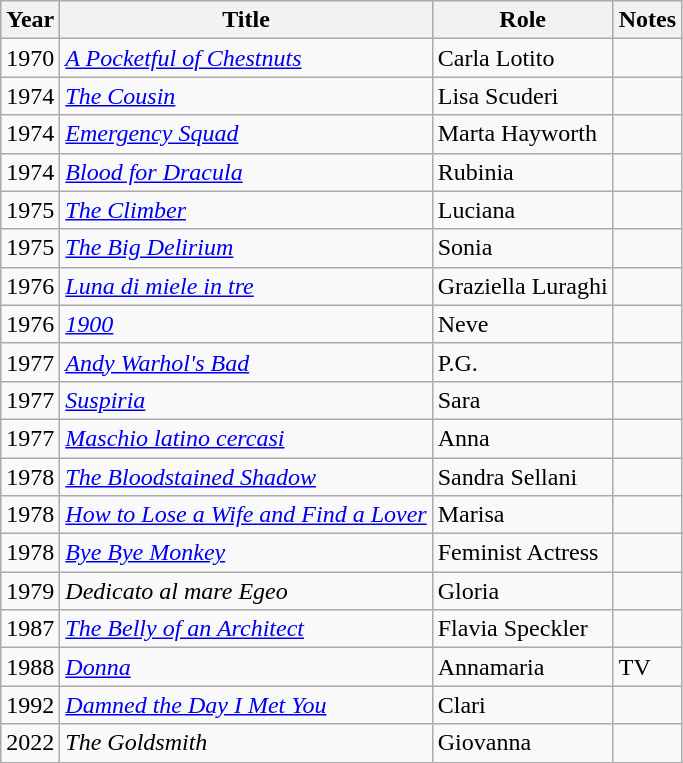<table class="wikitable sortable">
<tr>
<th>Year</th>
<th>Title</th>
<th>Role</th>
<th class="unsortable">Notes</th>
</tr>
<tr>
<td>1970</td>
<td><em><a href='#'>A Pocketful of Chestnuts</a></em></td>
<td>Carla Lotito</td>
<td></td>
</tr>
<tr>
<td>1974</td>
<td><em><a href='#'>The Cousin</a></em></td>
<td>Lisa Scuderi</td>
<td></td>
</tr>
<tr>
<td>1974</td>
<td><em><a href='#'>Emergency Squad</a></em></td>
<td>Marta Hayworth</td>
<td></td>
</tr>
<tr>
<td>1974</td>
<td><em><a href='#'>Blood for Dracula</a></em></td>
<td>Rubinia</td>
<td></td>
</tr>
<tr>
<td>1975</td>
<td><em><a href='#'>The Climber</a></em></td>
<td>Luciana</td>
<td></td>
</tr>
<tr>
<td>1975</td>
<td><em><a href='#'>The Big Delirium</a></em></td>
<td>Sonia</td>
<td></td>
</tr>
<tr>
<td>1976</td>
<td><em><a href='#'>Luna di miele in tre</a></em></td>
<td>Graziella Luraghi</td>
<td></td>
</tr>
<tr>
<td>1976</td>
<td><em><a href='#'>1900</a></em></td>
<td>Neve</td>
<td></td>
</tr>
<tr>
<td>1977</td>
<td><em><a href='#'>Andy Warhol's Bad</a></em></td>
<td>P.G.</td>
<td></td>
</tr>
<tr>
<td>1977</td>
<td><em><a href='#'>Suspiria</a></em></td>
<td>Sara</td>
<td></td>
</tr>
<tr>
<td>1977</td>
<td><em><a href='#'>Maschio latino cercasi</a></em></td>
<td>Anna</td>
<td></td>
</tr>
<tr>
<td>1978</td>
<td><em><a href='#'>The Bloodstained Shadow</a></em></td>
<td>Sandra Sellani</td>
<td></td>
</tr>
<tr>
<td>1978</td>
<td><em><a href='#'>How to Lose a Wife and Find a Lover</a></em></td>
<td>Marisa</td>
<td></td>
</tr>
<tr>
<td>1978</td>
<td><em><a href='#'>Bye Bye Monkey</a></em></td>
<td>Feminist Actress</td>
<td></td>
</tr>
<tr>
<td>1979</td>
<td><em>Dedicato al mare Egeo</em></td>
<td>Gloria</td>
<td></td>
</tr>
<tr>
<td>1987</td>
<td><em><a href='#'>The Belly of an Architect</a></em></td>
<td>Flavia Speckler</td>
<td></td>
</tr>
<tr>
<td>1988</td>
<td><em><a href='#'>Donna</a></em></td>
<td>Annamaria</td>
<td>TV</td>
</tr>
<tr>
<td>1992</td>
<td><em><a href='#'>Damned the Day I Met You</a></em></td>
<td>Clari</td>
<td></td>
</tr>
<tr>
<td>2022</td>
<td><em>The Goldsmith</em></td>
<td>Giovanna</td>
<td></td>
</tr>
</table>
